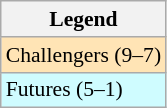<table class=wikitable style=font-size:90%>
<tr>
<th>Legend</th>
</tr>
<tr bgcolor=moccasin>
<td>Challengers (9–7)</td>
</tr>
<tr bgcolor=CFFCFF>
<td>Futures (5–1)</td>
</tr>
</table>
